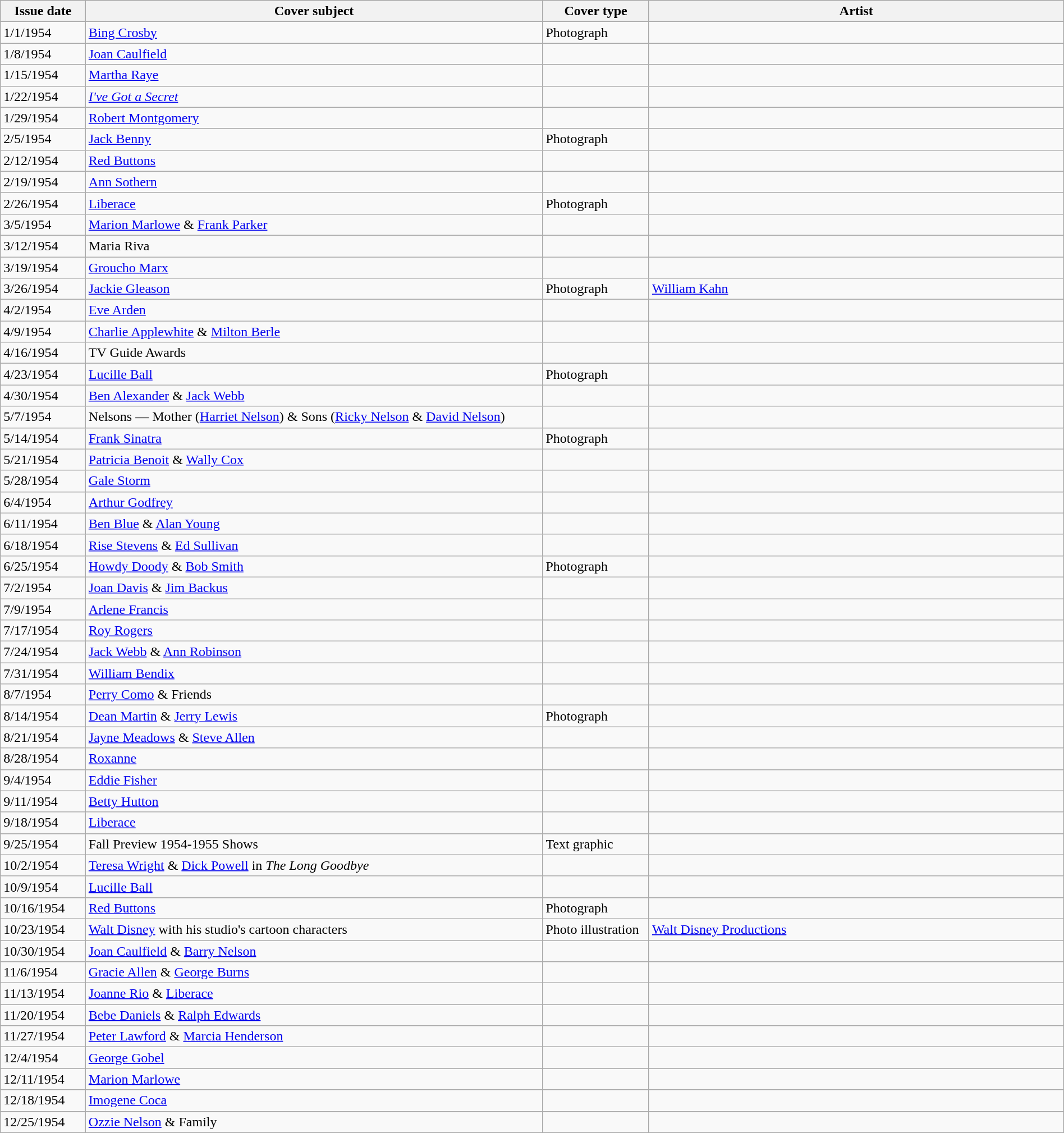<table class="wikitable sortable" width=100% style="font-size:100%;">
<tr>
<th width=8%>Issue date</th>
<th width=43%>Cover subject</th>
<th width=10%>Cover type</th>
<th width=39%>Artist</th>
</tr>
<tr>
<td>1/1/1954</td>
<td><a href='#'>Bing Crosby</a></td>
<td>Photograph</td>
<td></td>
</tr>
<tr>
<td>1/8/1954</td>
<td><a href='#'>Joan Caulfield</a></td>
<td></td>
<td></td>
</tr>
<tr>
<td>1/15/1954</td>
<td><a href='#'>Martha Raye</a></td>
<td></td>
<td></td>
</tr>
<tr>
<td>1/22/1954</td>
<td><em><a href='#'>I've Got a Secret</a></em></td>
<td></td>
<td></td>
</tr>
<tr>
<td>1/29/1954</td>
<td><a href='#'>Robert Montgomery</a></td>
<td></td>
<td></td>
</tr>
<tr>
<td>2/5/1954</td>
<td><a href='#'>Jack Benny</a></td>
<td>Photograph</td>
<td></td>
</tr>
<tr>
<td>2/12/1954</td>
<td><a href='#'>Red Buttons</a></td>
<td></td>
<td></td>
</tr>
<tr>
<td>2/19/1954</td>
<td><a href='#'>Ann Sothern</a></td>
<td></td>
<td></td>
</tr>
<tr>
<td>2/26/1954</td>
<td><a href='#'>Liberace</a></td>
<td>Photograph</td>
<td></td>
</tr>
<tr>
<td>3/5/1954</td>
<td><a href='#'>Marion Marlowe</a> & <a href='#'>Frank Parker</a></td>
<td></td>
<td></td>
</tr>
<tr>
<td>3/12/1954</td>
<td>Maria Riva</td>
<td></td>
<td></td>
</tr>
<tr>
<td>3/19/1954</td>
<td><a href='#'>Groucho Marx</a></td>
<td></td>
<td></td>
</tr>
<tr>
<td>3/26/1954</td>
<td><a href='#'>Jackie Gleason</a></td>
<td>Photograph</td>
<td><a href='#'>William Kahn</a></td>
</tr>
<tr>
<td>4/2/1954</td>
<td><a href='#'>Eve Arden</a></td>
<td></td>
<td></td>
</tr>
<tr>
<td>4/9/1954</td>
<td><a href='#'>Charlie Applewhite</a> & <a href='#'>Milton Berle</a></td>
<td></td>
<td></td>
</tr>
<tr>
<td>4/16/1954</td>
<td>TV Guide Awards</td>
<td></td>
<td></td>
</tr>
<tr>
<td>4/23/1954</td>
<td><a href='#'>Lucille Ball</a></td>
<td>Photograph</td>
<td></td>
</tr>
<tr>
<td>4/30/1954</td>
<td><a href='#'>Ben Alexander</a> & <a href='#'>Jack Webb</a></td>
<td></td>
<td></td>
</tr>
<tr>
<td>5/7/1954</td>
<td>Nelsons — Mother (<a href='#'>Harriet Nelson</a>) & Sons (<a href='#'>Ricky Nelson</a> & <a href='#'>David Nelson</a>)</td>
<td></td>
<td></td>
</tr>
<tr>
<td>5/14/1954</td>
<td><a href='#'>Frank Sinatra</a></td>
<td>Photograph</td>
<td></td>
</tr>
<tr>
<td>5/21/1954</td>
<td><a href='#'>Patricia Benoit</a> & <a href='#'>Wally Cox</a></td>
<td></td>
<td></td>
</tr>
<tr>
<td>5/28/1954</td>
<td><a href='#'>Gale Storm</a></td>
<td></td>
<td></td>
</tr>
<tr>
<td>6/4/1954</td>
<td><a href='#'>Arthur Godfrey</a></td>
<td></td>
<td></td>
</tr>
<tr>
<td>6/11/1954</td>
<td><a href='#'>Ben Blue</a> & <a href='#'>Alan Young</a></td>
<td></td>
<td></td>
</tr>
<tr>
<td>6/18/1954</td>
<td><a href='#'>Rise Stevens</a> & <a href='#'>Ed Sullivan</a></td>
<td></td>
<td></td>
</tr>
<tr>
<td>6/25/1954</td>
<td><a href='#'>Howdy Doody</a> & <a href='#'>Bob Smith</a></td>
<td>Photograph</td>
<td></td>
</tr>
<tr>
<td>7/2/1954</td>
<td><a href='#'>Joan Davis</a> & <a href='#'>Jim Backus</a></td>
<td></td>
<td></td>
</tr>
<tr>
<td>7/9/1954</td>
<td><a href='#'>Arlene Francis</a></td>
<td></td>
<td></td>
</tr>
<tr>
<td>7/17/1954</td>
<td><a href='#'>Roy Rogers</a></td>
<td></td>
<td></td>
</tr>
<tr>
<td>7/24/1954</td>
<td><a href='#'>Jack Webb</a> & <a href='#'>Ann Robinson</a></td>
<td></td>
<td></td>
</tr>
<tr>
<td>7/31/1954</td>
<td><a href='#'>William Bendix</a></td>
<td></td>
<td></td>
</tr>
<tr>
<td>8/7/1954</td>
<td><a href='#'>Perry Como</a> & Friends</td>
<td></td>
<td></td>
</tr>
<tr>
<td>8/14/1954</td>
<td><a href='#'>Dean Martin</a> & <a href='#'>Jerry Lewis</a></td>
<td>Photograph</td>
<td></td>
</tr>
<tr>
<td>8/21/1954</td>
<td><a href='#'>Jayne Meadows</a> & <a href='#'>Steve Allen</a></td>
<td></td>
<td></td>
</tr>
<tr>
<td>8/28/1954</td>
<td><a href='#'>Roxanne</a></td>
<td></td>
<td></td>
</tr>
<tr>
<td>9/4/1954</td>
<td><a href='#'>Eddie Fisher</a></td>
<td></td>
<td></td>
</tr>
<tr>
<td>9/11/1954</td>
<td><a href='#'>Betty Hutton</a></td>
<td></td>
<td></td>
</tr>
<tr>
<td>9/18/1954</td>
<td><a href='#'>Liberace</a></td>
<td></td>
<td></td>
</tr>
<tr>
<td>9/25/1954</td>
<td>Fall Preview 1954-1955 Shows</td>
<td>Text graphic</td>
<td></td>
</tr>
<tr>
<td>10/2/1954</td>
<td><a href='#'>Teresa Wright</a> & <a href='#'>Dick Powell</a> in <em>The Long Goodbye</em></td>
<td></td>
<td></td>
</tr>
<tr>
<td>10/9/1954</td>
<td><a href='#'>Lucille Ball</a></td>
<td></td>
<td></td>
</tr>
<tr>
<td>10/16/1954</td>
<td><a href='#'>Red Buttons</a></td>
<td>Photograph</td>
<td></td>
</tr>
<tr>
<td>10/23/1954</td>
<td><a href='#'>Walt Disney</a> with his studio's cartoon characters</td>
<td>Photo illustration</td>
<td><a href='#'>Walt Disney Productions</a></td>
</tr>
<tr>
<td>10/30/1954</td>
<td><a href='#'>Joan Caulfield</a> & <a href='#'>Barry Nelson</a></td>
<td></td>
<td></td>
</tr>
<tr>
<td>11/6/1954</td>
<td><a href='#'>Gracie Allen</a> & <a href='#'>George Burns</a></td>
<td></td>
<td></td>
</tr>
<tr>
<td>11/13/1954</td>
<td><a href='#'>Joanne Rio</a> & <a href='#'>Liberace</a></td>
<td></td>
<td></td>
</tr>
<tr>
<td>11/20/1954</td>
<td><a href='#'>Bebe Daniels</a> & <a href='#'>Ralph Edwards</a></td>
<td></td>
<td></td>
</tr>
<tr>
<td>11/27/1954</td>
<td><a href='#'>Peter Lawford</a> & <a href='#'>Marcia Henderson</a></td>
<td></td>
<td></td>
</tr>
<tr>
<td>12/4/1954</td>
<td><a href='#'>George Gobel</a></td>
<td></td>
<td></td>
</tr>
<tr>
<td>12/11/1954</td>
<td><a href='#'>Marion Marlowe</a></td>
<td></td>
<td></td>
</tr>
<tr>
<td>12/18/1954</td>
<td><a href='#'>Imogene Coca</a></td>
<td></td>
<td></td>
</tr>
<tr>
<td>12/25/1954</td>
<td><a href='#'>Ozzie Nelson</a> & Family</td>
<td></td>
<td></td>
</tr>
</table>
